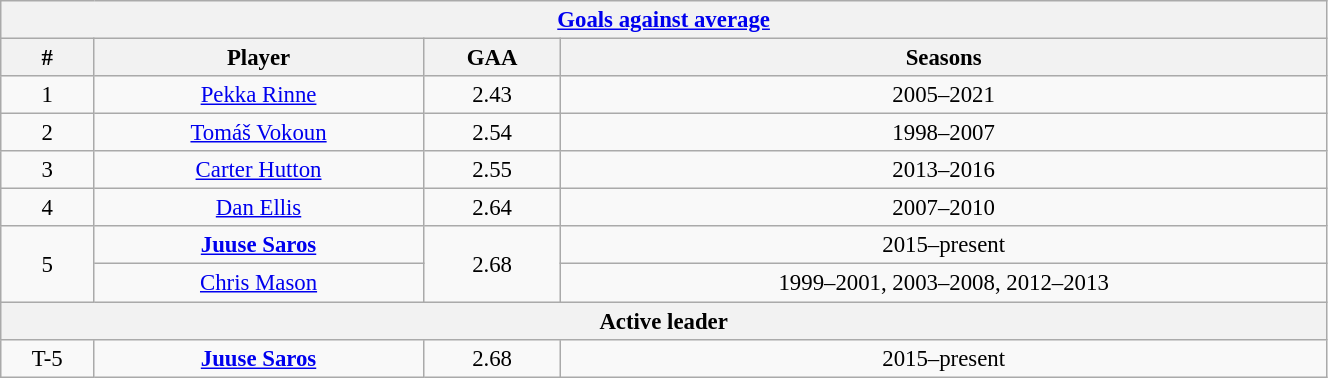<table class="wikitable" style="text-align: center; font-size: 95%" width="70%">
<tr>
<th colspan="4"><a href='#'>Goals against average</a></th>
</tr>
<tr>
<th>#</th>
<th>Player</th>
<th>GAA</th>
<th>Seasons</th>
</tr>
<tr>
<td>1</td>
<td><a href='#'>Pekka Rinne</a></td>
<td>2.43</td>
<td>2005–2021</td>
</tr>
<tr>
<td>2</td>
<td><a href='#'>Tomáš Vokoun</a></td>
<td>2.54</td>
<td>1998–2007</td>
</tr>
<tr>
<td>3</td>
<td><a href='#'>Carter Hutton</a></td>
<td>2.55</td>
<td>2013–2016</td>
</tr>
<tr>
<td>4</td>
<td><a href='#'>Dan Ellis</a></td>
<td>2.64</td>
<td>2007–2010</td>
</tr>
<tr>
<td rowspan="2">5</td>
<td><strong><a href='#'>Juuse Saros</a></strong></td>
<td rowspan="2">2.68</td>
<td>2015–present</td>
</tr>
<tr>
<td><a href='#'>Chris Mason</a></td>
<td>1999–2001, 2003–2008, 2012–2013</td>
</tr>
<tr>
<th colspan="4">Active leader</th>
</tr>
<tr>
<td>T-5</td>
<td><strong><a href='#'>Juuse Saros</a></strong></td>
<td>2.68</td>
<td>2015–present</td>
</tr>
</table>
